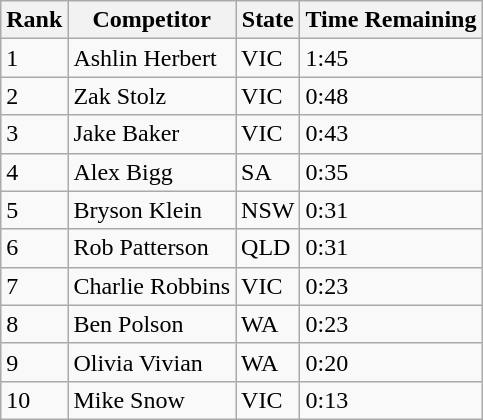<table class="wikitable sortable mw-collapsible">
<tr>
<th>Rank</th>
<th>Competitor</th>
<th>State</th>
<th>Time Remaining</th>
</tr>
<tr>
<td>1</td>
<td>Ashlin Herbert</td>
<td>VIC</td>
<td>1:45</td>
</tr>
<tr>
<td>2</td>
<td>Zak Stolz</td>
<td>VIC</td>
<td>0:48</td>
</tr>
<tr>
<td>3</td>
<td>Jake Baker</td>
<td>VIC</td>
<td>0:43</td>
</tr>
<tr>
<td>4</td>
<td>Alex Bigg</td>
<td>SA</td>
<td>0:35</td>
</tr>
<tr>
<td>5</td>
<td>Bryson Klein</td>
<td>NSW</td>
<td>0:31</td>
</tr>
<tr>
<td>6</td>
<td>Rob Patterson</td>
<td>QLD</td>
<td>0:31</td>
</tr>
<tr>
<td>7</td>
<td>Charlie Robbins</td>
<td>VIC</td>
<td>0:23</td>
</tr>
<tr>
<td>8</td>
<td>Ben Polson</td>
<td>WA</td>
<td>0:23</td>
</tr>
<tr>
<td>9</td>
<td>Olivia Vivian</td>
<td>WA</td>
<td>0:20</td>
</tr>
<tr>
<td>10</td>
<td>Mike Snow</td>
<td>VIC</td>
<td>0:13</td>
</tr>
</table>
